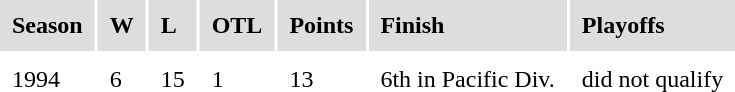<table cellpadding=8>
<tr bgcolor="#dddddd">
<td><strong>Season</strong></td>
<td><strong>W</strong></td>
<td><strong>L</strong></td>
<td><strong>OTL</strong></td>
<td><strong>Points</strong></td>
<td><strong>Finish</strong></td>
<td><strong>Playoffs</strong></td>
</tr>
<tr>
<td>1994</td>
<td>6</td>
<td>15</td>
<td>1</td>
<td>13</td>
<td>6th in Pacific Div.</td>
<td>did not qualify</td>
</tr>
</table>
